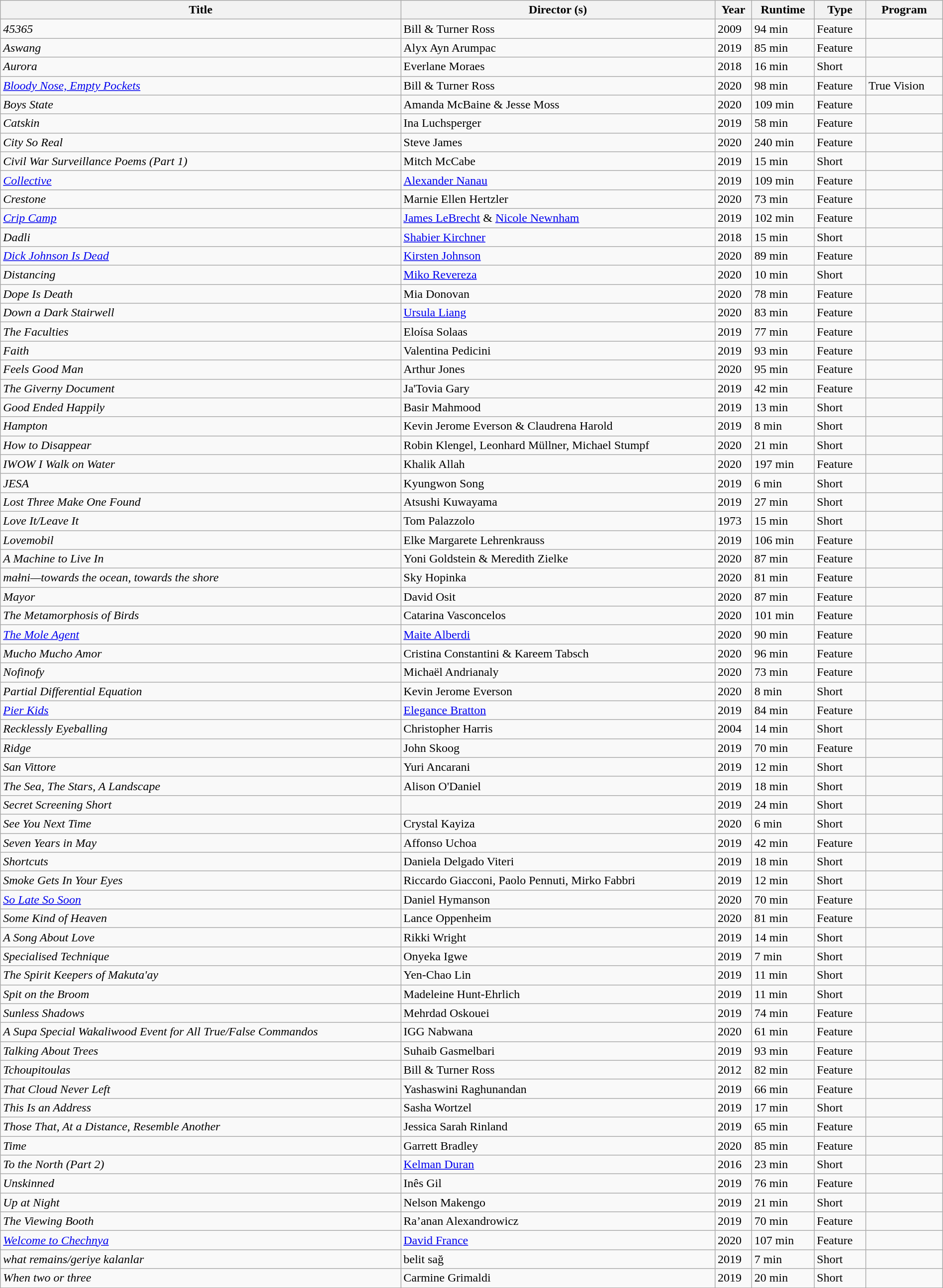<table class="wikitable sortable" width=100%>
<tr>
<th>Title</th>
<th>Director (s)</th>
<th>Year</th>
<th>Runtime</th>
<th>Type</th>
<th>Program</th>
</tr>
<tr>
<td><em>45365</em></td>
<td>Bill & Turner Ross</td>
<td>2009</td>
<td>94 min</td>
<td>Feature</td>
<td></td>
</tr>
<tr>
<td><em>Aswang</em></td>
<td>Alyx Ayn Arumpac</td>
<td>2019</td>
<td>85 min</td>
<td>Feature</td>
<td></td>
</tr>
<tr>
<td><em>Aurora</em></td>
<td>Everlane Moraes</td>
<td>2018</td>
<td>16 min</td>
<td>Short</td>
<td></td>
</tr>
<tr>
<td><em><a href='#'>Bloody Nose, Empty Pockets</a></em></td>
<td>Bill & Turner Ross</td>
<td>2020</td>
<td>98 min</td>
<td>Feature</td>
<td>True Vision</td>
</tr>
<tr>
<td><em>Boys State</em></td>
<td>Amanda McBaine & Jesse Moss</td>
<td>2020</td>
<td>109 min</td>
<td>Feature</td>
<td></td>
</tr>
<tr>
<td><em>Catskin</em></td>
<td>Ina Luchsperger</td>
<td>2019</td>
<td>58 min</td>
<td>Feature</td>
<td></td>
</tr>
<tr>
<td><em>City So Real</em></td>
<td>Steve James</td>
<td>2020</td>
<td>240 min</td>
<td>Feature</td>
<td></td>
</tr>
<tr>
<td><em>Civil War Surveillance Poems (Part 1)</em></td>
<td>Mitch McCabe</td>
<td>2019</td>
<td>15 min</td>
<td>Short</td>
<td></td>
</tr>
<tr>
<td><em><a href='#'>Collective</a></em></td>
<td><a href='#'>Alexander Nanau</a></td>
<td>2019</td>
<td>109 min</td>
<td>Feature</td>
<td></td>
</tr>
<tr>
<td><em>Crestone</em></td>
<td>Marnie Ellen Hertzler</td>
<td>2020</td>
<td>73 min</td>
<td>Feature</td>
<td></td>
</tr>
<tr>
<td><em><a href='#'>Crip Camp</a></em></td>
<td><a href='#'>James LeBrecht</a> & <a href='#'>Nicole Newnham</a></td>
<td>2019</td>
<td>102 min</td>
<td>Feature</td>
<td></td>
</tr>
<tr>
<td><em>Dadli</em></td>
<td><a href='#'>Shabier Kirchner</a></td>
<td>2018</td>
<td>15 min</td>
<td>Short</td>
<td></td>
</tr>
<tr>
<td><em><a href='#'>Dick Johnson Is Dead</a></em></td>
<td><a href='#'>Kirsten Johnson</a></td>
<td>2020</td>
<td>89 min</td>
<td>Feature</td>
<td></td>
</tr>
<tr>
<td><em>Distancing</em></td>
<td><a href='#'>Miko Revereza</a></td>
<td>2020</td>
<td>10 min</td>
<td>Short</td>
<td></td>
</tr>
<tr>
<td><em>Dope Is Death</em></td>
<td>Mia Donovan</td>
<td>2020</td>
<td>78 min</td>
<td>Feature</td>
<td></td>
</tr>
<tr>
<td><em>Down a Dark Stairwell</em></td>
<td><a href='#'>Ursula Liang</a></td>
<td>2020</td>
<td>83 min</td>
<td>Feature</td>
<td></td>
</tr>
<tr>
<td><em>The Faculties</em></td>
<td>Eloísa Solaas</td>
<td>2019</td>
<td>77 min</td>
<td>Feature</td>
<td></td>
</tr>
<tr>
<td><em>Faith</em></td>
<td>Valentina Pedicini</td>
<td>2019</td>
<td>93 min</td>
<td>Feature</td>
<td></td>
</tr>
<tr>
<td><em>Feels Good Man</em></td>
<td>Arthur Jones</td>
<td>2020</td>
<td>95 min</td>
<td>Feature</td>
<td></td>
</tr>
<tr>
<td><em>The Giverny Document</em></td>
<td>Ja'Tovia Gary</td>
<td>2019</td>
<td>42 min</td>
<td>Feature</td>
<td></td>
</tr>
<tr>
<td><em>Good Ended Happily</em></td>
<td>Basir Mahmood</td>
<td>2019</td>
<td>13 min</td>
<td>Short</td>
<td></td>
</tr>
<tr>
<td><em>Hampton</em></td>
<td>Kevin Jerome Everson & Claudrena Harold</td>
<td>2019</td>
<td>8 min</td>
<td>Short</td>
<td></td>
</tr>
<tr>
<td><em>How to Disappear</em></td>
<td>Robin Klengel, Leonhard Müllner, Michael Stumpf</td>
<td>2020</td>
<td>21 min</td>
<td>Short</td>
<td></td>
</tr>
<tr>
<td><em>IWOW I Walk on Water</em></td>
<td>Khalik Allah</td>
<td>2020</td>
<td>197 min</td>
<td>Feature</td>
<td></td>
</tr>
<tr>
<td><em>JESA</em></td>
<td>Kyungwon Song</td>
<td>2019</td>
<td>6 min</td>
<td>Short</td>
<td></td>
</tr>
<tr>
<td><em>Lost Three Make One Found</em></td>
<td>Atsushi Kuwayama</td>
<td>2019</td>
<td>27 min</td>
<td>Short</td>
<td></td>
</tr>
<tr>
<td><em>Love It/Leave It</em></td>
<td>Tom Palazzolo</td>
<td>1973</td>
<td>15 min</td>
<td>Short</td>
<td></td>
</tr>
<tr>
<td><em>Lovemobil</em></td>
<td>Elke Margarete Lehrenkrauss</td>
<td>2019</td>
<td>106 min</td>
<td>Feature</td>
<td></td>
</tr>
<tr>
<td><em>A Machine to Live In</em></td>
<td>Yoni Goldstein & Meredith Zielke</td>
<td>2020</td>
<td>87 min</td>
<td>Feature</td>
<td></td>
</tr>
<tr>
<td><em>małni—towards the ocean, towards the shore</em></td>
<td>Sky Hopinka</td>
<td>2020</td>
<td>81 min</td>
<td>Feature</td>
<td></td>
</tr>
<tr>
<td><em>Mayor</em></td>
<td>David Osit</td>
<td>2020</td>
<td>87 min</td>
<td>Feature</td>
<td></td>
</tr>
<tr>
<td><em>The Metamorphosis of Birds</em></td>
<td>Catarina Vasconcelos</td>
<td>2020</td>
<td>101 min</td>
<td>Feature</td>
<td></td>
</tr>
<tr>
<td><em><a href='#'>The Mole Agent</a></em></td>
<td><a href='#'>Maite Alberdi</a></td>
<td>2020</td>
<td>90 min</td>
<td>Feature</td>
<td></td>
</tr>
<tr>
<td><em>Mucho Mucho Amor</em></td>
<td>Cristina Constantini & Kareem Tabsch</td>
<td>2020</td>
<td>96 min</td>
<td>Feature</td>
<td></td>
</tr>
<tr>
<td><em>Nofinofy</em></td>
<td>Michaël Andrianaly</td>
<td>2020</td>
<td>73 min</td>
<td>Feature</td>
<td></td>
</tr>
<tr>
<td><em>Partial Differential Equation</em></td>
<td>Kevin Jerome Everson</td>
<td>2020</td>
<td>8 min</td>
<td>Short</td>
<td></td>
</tr>
<tr>
<td><em><a href='#'>Pier Kids</a></em></td>
<td><a href='#'>Elegance Bratton</a></td>
<td>2019</td>
<td>84 min</td>
<td>Feature</td>
<td></td>
</tr>
<tr>
<td><em>Recklessly Eyeballing</em></td>
<td>Christopher Harris</td>
<td>2004</td>
<td>14 min</td>
<td>Short</td>
<td></td>
</tr>
<tr>
<td><em>Ridge</em></td>
<td>John Skoog</td>
<td>2019</td>
<td>70 min</td>
<td>Feature</td>
<td></td>
</tr>
<tr>
<td><em>San Vittore</em></td>
<td>Yuri Ancarani</td>
<td>2019</td>
<td>12 min</td>
<td>Short</td>
<td></td>
</tr>
<tr>
<td><em>The Sea, The Stars, A Landscape</em></td>
<td>Alison O'Daniel</td>
<td>2019</td>
<td>18 min</td>
<td>Short</td>
<td></td>
</tr>
<tr>
<td><em>Secret Screening Short</em></td>
<td></td>
<td>2019</td>
<td>24 min</td>
<td>Short</td>
<td></td>
</tr>
<tr>
<td><em>See You Next Time</em></td>
<td>Crystal Kayiza</td>
<td>2020</td>
<td>6 min</td>
<td>Short</td>
<td></td>
</tr>
<tr>
<td><em>Seven Years in May</em></td>
<td>Affonso Uchoa</td>
<td>2019</td>
<td>42 min</td>
<td>Feature</td>
<td></td>
</tr>
<tr>
<td><em>Shortcuts</em></td>
<td>Daniela Delgado Viteri</td>
<td>2019</td>
<td>18 min</td>
<td>Short</td>
<td></td>
</tr>
<tr>
<td><em>Smoke Gets In Your Eyes</em></td>
<td>Riccardo Giacconi, Paolo Pennuti, Mirko Fabbri</td>
<td>2019</td>
<td>12 min</td>
<td>Short</td>
<td></td>
</tr>
<tr>
<td><em><a href='#'>So Late So Soon</a></em></td>
<td>Daniel Hymanson</td>
<td>2020</td>
<td>70 min</td>
<td>Feature</td>
<td></td>
</tr>
<tr>
<td><em>Some Kind of Heaven</em></td>
<td>Lance Oppenheim</td>
<td>2020</td>
<td>81 min</td>
<td>Feature</td>
<td></td>
</tr>
<tr>
<td><em>A Song About Love </em></td>
<td>Rikki Wright</td>
<td>2019</td>
<td>14 min</td>
<td>Short</td>
<td></td>
</tr>
<tr>
<td><em>Specialised Technique</em></td>
<td>Onyeka Igwe</td>
<td>2019</td>
<td>7 min</td>
<td>Short</td>
<td></td>
</tr>
<tr>
<td><em>The Spirit Keepers of Makuta'ay</em></td>
<td>Yen-Chao Lin</td>
<td>2019</td>
<td>11 min</td>
<td>Short</td>
<td></td>
</tr>
<tr>
<td><em>Spit on the Broom</em></td>
<td>Madeleine Hunt-Ehrlich</td>
<td>2019</td>
<td>11 min</td>
<td>Short</td>
<td></td>
</tr>
<tr>
<td><em>Sunless Shadows</em></td>
<td>Mehrdad Oskouei</td>
<td>2019</td>
<td>74 min</td>
<td>Feature</td>
<td></td>
</tr>
<tr>
<td><em>A Supa Special Wakaliwood Event for All True/False Commandos</em></td>
<td>IGG Nabwana</td>
<td>2020</td>
<td>61 min</td>
<td>Feature</td>
<td></td>
</tr>
<tr>
<td><em>Talking About Trees</em></td>
<td>Suhaib Gasmelbari</td>
<td>2019</td>
<td>93 min</td>
<td>Feature</td>
<td></td>
</tr>
<tr>
<td><em>Tchoupitoulas</em></td>
<td>Bill & Turner Ross</td>
<td>2012</td>
<td>82 min</td>
<td>Feature</td>
<td></td>
</tr>
<tr>
<td><em>That Cloud Never Left</em></td>
<td>Yashaswini Raghunandan</td>
<td>2019</td>
<td>66 min</td>
<td>Feature</td>
<td></td>
</tr>
<tr>
<td><em>This Is an Address</em></td>
<td>Sasha Wortzel</td>
<td>2019</td>
<td>17 min</td>
<td>Short</td>
<td></td>
</tr>
<tr>
<td><em>Those That, At a Distance, Resemble Another</em></td>
<td>Jessica Sarah Rinland</td>
<td>2019</td>
<td>65 min</td>
<td>Feature</td>
<td></td>
</tr>
<tr>
<td><em>Time</em></td>
<td>Garrett Bradley</td>
<td>2020</td>
<td>85 min</td>
<td>Feature</td>
<td></td>
</tr>
<tr>
<td><em>To the North (Part 2)</em></td>
<td><a href='#'>Kelman Duran</a></td>
<td>2016</td>
<td>23 min</td>
<td>Short</td>
<td></td>
</tr>
<tr>
<td><em>Unskinned</em></td>
<td>Inês Gil</td>
<td>2019</td>
<td>76 min</td>
<td>Feature</td>
<td></td>
</tr>
<tr>
<td><em>Up at Night</em></td>
<td>Nelson Makengo</td>
<td>2019</td>
<td>21 min</td>
<td>Short</td>
<td></td>
</tr>
<tr>
<td><em>The Viewing Booth</em></td>
<td>Ra’anan Alexandrowicz</td>
<td>2019</td>
<td>70 min</td>
<td>Feature</td>
<td></td>
</tr>
<tr>
<td><em><a href='#'>Welcome to Chechnya</a></em></td>
<td><a href='#'>David France</a></td>
<td>2020</td>
<td>107 min</td>
<td>Feature</td>
<td></td>
</tr>
<tr>
<td><em>what remains/geriye kalanlar</em></td>
<td>belit sağ</td>
<td>2019</td>
<td>7 min</td>
<td>Short</td>
<td></td>
</tr>
<tr>
<td><em>When two or three</em></td>
<td>Carmine Grimaldi</td>
<td>2019</td>
<td>20 min</td>
<td>Short</td>
<td></td>
</tr>
</table>
